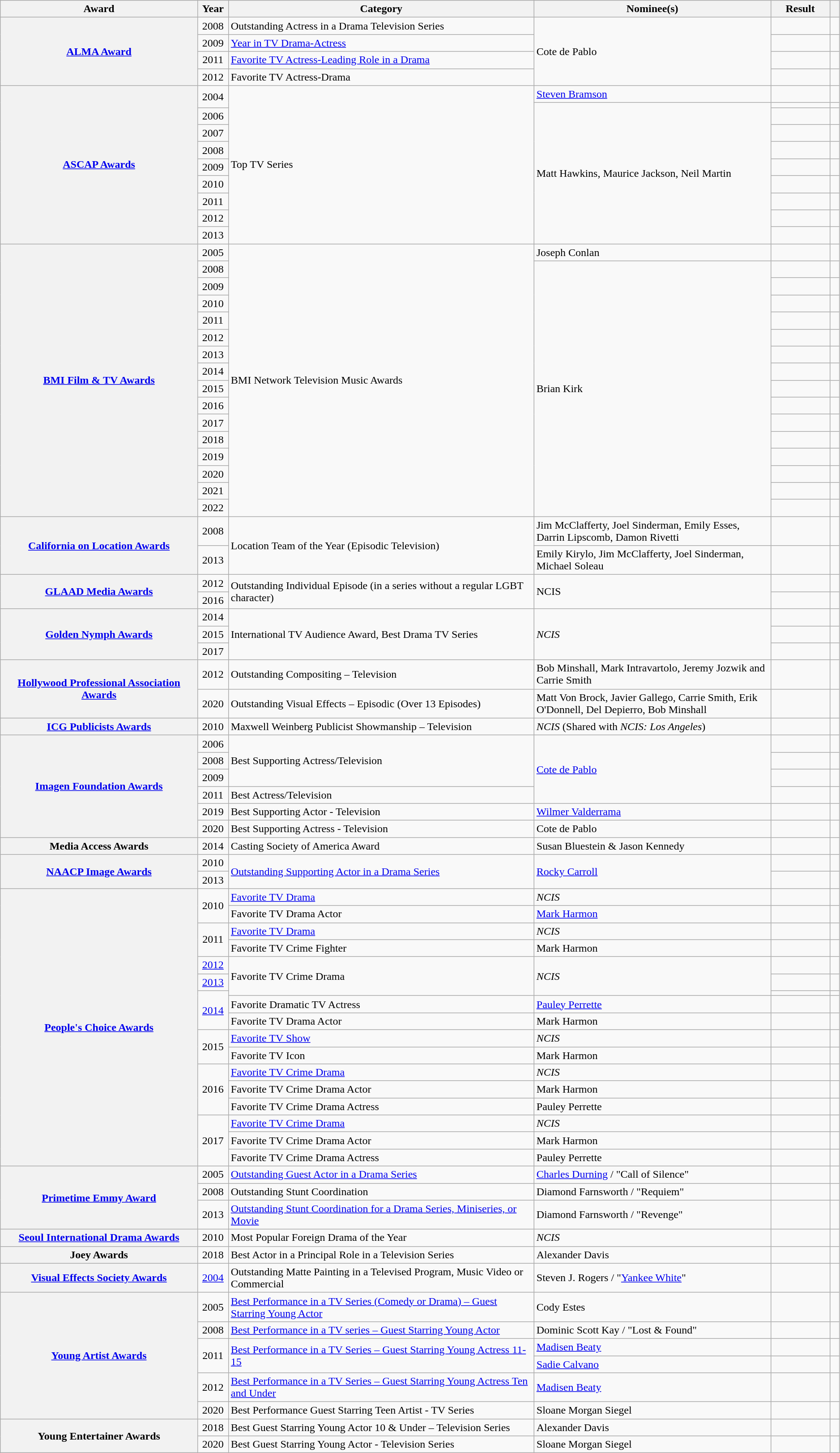<table class="wikitable sortable plainrowheaders" style="width:99%">
<tr>
<th scope="col" style="width:20%;">Award</th>
<th scope="col" style="width:3%;">Year</th>
<th scope="col" style="width:31%;">Category</th>
<th scope="col" style="width:24%;">Nominee(s)</th>
<th scope="col" style="width:6%;">Result</th>
<th scope="col" class="unsortable" style="width:1%;"></th>
</tr>
<tr>
<th scope="row" rowspan=4><a href='#'>ALMA Award</a></th>
<td style="text-align: center;">2008</td>
<td>Outstanding Actress in a Drama Television Series</td>
<td rowspan=4>Cote de Pablo</td>
<td></td>
<td style="text-align:center;"></td>
</tr>
<tr>
<td style="text-align: center;">2009</td>
<td><a href='#'>Year in TV Drama-Actress</a></td>
<td></td>
<td style="text-align:center;"></td>
</tr>
<tr>
<td style="text-align: center;">2011</td>
<td><a href='#'>Favorite TV Actress-Leading Role in a Drama</a></td>
<td></td>
<td style="text-align:center;"></td>
</tr>
<tr>
<td style="text-align: center;">2012</td>
<td>Favorite TV Actress-Drama</td>
<td></td>
<td style="text-align:center;"></td>
</tr>
<tr>
<th scope="row" rowspan=10><a href='#'>ASCAP Awards</a></th>
<td style="text-align: center;" rowspan=2>2004</td>
<td rowspan=10>Top TV Series</td>
<td><a href='#'>Steven Bramson</a></td>
<td></td>
<td style="text-align:center;"></td>
</tr>
<tr>
<td rowspan=9>Matt Hawkins, Maurice Jackson, Neil Martin</td>
<td></td>
<td style="text-align:center;"></td>
</tr>
<tr>
<td style="text-align: center;">2006</td>
<td></td>
<td style="text-align:center;"></td>
</tr>
<tr>
<td style="text-align: center;">2007</td>
<td></td>
<td style="text-align:center;"></td>
</tr>
<tr>
<td style="text-align: center;">2008</td>
<td></td>
<td style="text-align:center;"></td>
</tr>
<tr>
<td style="text-align: center;">2009</td>
<td></td>
<td style="text-align:center;"></td>
</tr>
<tr>
<td style="text-align: center;">2010</td>
<td></td>
<td style="text-align:center;"></td>
</tr>
<tr>
<td style="text-align: center;">2011</td>
<td></td>
<td style="text-align:center;"></td>
</tr>
<tr>
<td style="text-align: center;">2012</td>
<td></td>
<td style="text-align:center;"></td>
</tr>
<tr>
<td style="text-align: center;">2013</td>
<td></td>
<td style="text-align:center;"></td>
</tr>
<tr>
<th scope="row" rowspan=16><a href='#'>BMI Film & TV Awards</a></th>
<td style="text-align: center;">2005</td>
<td rowspan=16>BMI Network Television Music Awards</td>
<td>Joseph Conlan</td>
<td></td>
<td style="text-align:center;"></td>
</tr>
<tr>
<td style="text-align: center;">2008</td>
<td rowspan=15>Brian Kirk</td>
<td></td>
<td style="text-align:center;"></td>
</tr>
<tr>
<td style="text-align: center;">2009</td>
<td></td>
<td style="text-align:center;"></td>
</tr>
<tr>
<td style="text-align: center;">2010</td>
<td></td>
<td style="text-align:center;"></td>
</tr>
<tr>
<td style="text-align: center;">2011</td>
<td></td>
<td style="text-align:center;"></td>
</tr>
<tr>
<td style="text-align: center;">2012</td>
<td></td>
<td style="text-align:center;"></td>
</tr>
<tr>
<td style="text-align: center;">2013</td>
<td></td>
<td style="text-align:center;"></td>
</tr>
<tr>
<td style="text-align: center;">2014</td>
<td></td>
<td style="text-align:center;"></td>
</tr>
<tr>
<td style="text-align: center;">2015</td>
<td></td>
<td style="text-align:center;"></td>
</tr>
<tr>
<td style="text-align: center;">2016</td>
<td></td>
<td style="text-align:center;"></td>
</tr>
<tr>
<td style="text-align: center;">2017</td>
<td></td>
<td style="text-align:center;"></td>
</tr>
<tr>
<td style="text-align: center;">2018</td>
<td></td>
<td style="text-align:center;"></td>
</tr>
<tr>
<td style="text-align: center;">2019</td>
<td></td>
<td style="text-align:center;"></td>
</tr>
<tr>
<td style="text-align: center;">2020</td>
<td></td>
<td style="text-align:center;"></td>
</tr>
<tr>
<td style="text-align: center;">2021</td>
<td></td>
<td style="text-align:center;"></td>
</tr>
<tr>
<td style="text-align: center;">2022</td>
<td></td>
<td style="text-align:center;"></td>
</tr>
<tr>
<th scope="row" rowspan=2><a href='#'>California on Location Awards</a></th>
<td style="text-align: center;">2008</td>
<td rowspan=2>Location Team of the Year (Episodic Television)</td>
<td>Jim McClafferty, Joel Sinderman, Emily Esses, Darrin Lipscomb, Damon Rivetti</td>
<td></td>
<td style="text-align:center;"></td>
</tr>
<tr>
<td style="text-align: center;">2013</td>
<td>Emily Kirylo, Jim McClafferty, Joel Sinderman, Michael Soleau</td>
<td></td>
<td style="text-align:center;"></td>
</tr>
<tr>
<th scope="row" rowspan=2><a href='#'>GLAAD Media Awards</a></th>
<td style="text-align: center;">2012</td>
<td rowspan=2>Outstanding Individual Episode (in a series without a regular LGBT character)</td>
<td rowspan=2>NCIS</td>
<td></td>
<td style="text-align:center;"></td>
</tr>
<tr>
<td style="text-align: center;">2016</td>
<td></td>
<td style="text-align:center;"></td>
</tr>
<tr>
<th scope="row" rowspan=3><a href='#'>Golden Nymph Awards</a></th>
<td style="text-align: center;">2014</td>
<td rowspan=3>International TV Audience Award, Best Drama TV Series</td>
<td rowspan=3><em>NCIS</em></td>
<td></td>
<td style="text-align:center;"></td>
</tr>
<tr>
<td style="text-align: center;">2015</td>
<td></td>
<td style="text-align:center;"></td>
</tr>
<tr>
<td style="text-align: center;">2017</td>
<td></td>
<td style="text-align:center;"></td>
</tr>
<tr>
<th scope="row" rowspan=2><a href='#'>Hollywood Professional Association Awards</a></th>
<td style="text-align: center;">2012</td>
<td>Outstanding Compositing – Television</td>
<td>Bob Minshall, Mark Intravartolo, Jeremy Jozwik and Carrie Smith</td>
<td></td>
<td style="text-align:center;"></td>
</tr>
<tr>
<td style="text-align: center;">2020</td>
<td>Outstanding Visual Effects – Episodic (Over 13 Episodes)</td>
<td>Matt Von Brock, Javier Gallego, Carrie Smith, Erik O'Donnell, Del Depierro, Bob Minshall</td>
<td></td>
<td style="text-align:center;"></td>
</tr>
<tr>
<th scope="row"><a href='#'>ICG Publicists Awards</a></th>
<td style="text-align: center;">2010</td>
<td>Maxwell Weinberg Publicist Showmanship – Television</td>
<td><em>NCIS</em> (Shared with <em>NCIS: Los Angeles</em>)</td>
<td></td>
<td style="text-align:center;"></td>
</tr>
<tr>
<th scope="row" rowspan=6><a href='#'>Imagen Foundation Awards</a></th>
<td style="text-align: center;">2006</td>
<td rowspan=3>Best Supporting Actress/Television</td>
<td rowspan=4><a href='#'>Cote de Pablo</a></td>
<td></td>
<td style="text-align:center;"></td>
</tr>
<tr>
<td style="text-align: center;">2008</td>
<td></td>
<td style="text-align:center;"></td>
</tr>
<tr>
<td style="text-align: center;">2009</td>
<td></td>
<td style="text-align:center;"></td>
</tr>
<tr>
<td style="text-align: center;">2011</td>
<td>Best Actress/Television</td>
<td></td>
<td style="text-align:center;"></td>
</tr>
<tr>
<td style="text-align: center;">2019</td>
<td>Best Supporting Actor - Television</td>
<td><a href='#'>Wilmer Valderrama</a></td>
<td></td>
<td style="text-align:center;"></td>
</tr>
<tr>
<td style="text-align: center;">2020</td>
<td>Best Supporting Actress - Television</td>
<td>Cote de Pablo</td>
<td></td>
<td style="text-align:center;"></td>
</tr>
<tr>
<th scope="row">Media Access Awards</th>
<td style="text-align: center;">2014</td>
<td>Casting Society of America Award</td>
<td>Susan Bluestein & Jason Kennedy</td>
<td></td>
<td style="text-align:center;"></td>
</tr>
<tr>
<th scope="row" rowspan=2><a href='#'>NAACP Image Awards</a></th>
<td style="text-align: center;">2010</td>
<td rowspan=2><a href='#'>Outstanding Supporting Actor in a Drama Series</a></td>
<td rowspan=2><a href='#'>Rocky Carroll</a></td>
<td></td>
<td style="text-align:center;"></td>
</tr>
<tr>
<td style="text-align: center;">2013</td>
<td></td>
<td style="text-align:center;"></td>
</tr>
<tr>
<th scope="row" rowspan=17><a href='#'>People's Choice Awards</a></th>
<td style="text-align: center;" rowspan=2>2010</td>
<td><a href='#'>Favorite TV Drama</a></td>
<td><em>NCIS</em></td>
<td></td>
<td style="text-align:center;"></td>
</tr>
<tr>
<td>Favorite TV Drama Actor</td>
<td><a href='#'>Mark Harmon</a></td>
<td></td>
<td style="text-align:center;"></td>
</tr>
<tr>
<td style="text-align: center;" rowspan=2>2011</td>
<td><a href='#'>Favorite TV Drama</a></td>
<td><em>NCIS</em></td>
<td></td>
<td style="text-align:center;"></td>
</tr>
<tr>
<td>Favorite TV Crime Fighter</td>
<td>Mark Harmon</td>
<td></td>
<td style="text-align:center;"></td>
</tr>
<tr>
<td style="text-align: center;"><a href='#'>2012</a></td>
<td rowspan=3>Favorite TV Crime Drama</td>
<td rowspan=3><em>NCIS</em></td>
<td></td>
<td style="text-align:center;"></td>
</tr>
<tr>
<td style="text-align: center;"><a href='#'>2013</a></td>
<td></td>
<td style="text-align:center;"></td>
</tr>
<tr>
<td style="text-align: center;" rowspan=3><a href='#'>2014</a></td>
<td></td>
<td style="text-align:center;"></td>
</tr>
<tr>
<td>Favorite Dramatic TV Actress</td>
<td><a href='#'>Pauley Perrette</a></td>
<td></td>
<td style="text-align:center;"></td>
</tr>
<tr>
<td>Favorite TV Drama Actor</td>
<td>Mark Harmon</td>
<td></td>
<td style="text-align:center;"></td>
</tr>
<tr>
<td style="text-align: center;" rowspan=2>2015</td>
<td><a href='#'>Favorite TV Show</a></td>
<td><em>NCIS</em></td>
<td></td>
<td style="text-align:center;"></td>
</tr>
<tr>
<td>Favorite TV Icon</td>
<td>Mark Harmon</td>
<td></td>
<td style="text-align:center;"></td>
</tr>
<tr>
<td style="text-align: center;" rowspan=3>2016</td>
<td><a href='#'>Favorite TV Crime Drama</a></td>
<td><em>NCIS</em></td>
<td></td>
<td style="text-align:center;"></td>
</tr>
<tr>
<td>Favorite TV Crime Drama Actor</td>
<td>Mark Harmon</td>
<td></td>
<td style="text-align:center;"></td>
</tr>
<tr>
<td>Favorite TV Crime Drama Actress</td>
<td>Pauley Perrette</td>
<td></td>
<td style="text-align:center;"></td>
</tr>
<tr>
<td style="text-align: center;" rowspan=3>2017</td>
<td><a href='#'>Favorite TV Crime Drama</a></td>
<td><em>NCIS</em></td>
<td></td>
<td style="text-align:center;"></td>
</tr>
<tr>
<td>Favorite TV Crime Drama Actor</td>
<td>Mark Harmon</td>
<td></td>
<td style="text-align:center;"></td>
</tr>
<tr>
<td>Favorite TV Crime Drama Actress</td>
<td>Pauley Perrette</td>
<td></td>
<td style="text-align:center;"></td>
</tr>
<tr>
<th scope="row" rowspan=3><a href='#'>Primetime Emmy Award</a></th>
<td style="text-align: center;">2005</td>
<td><a href='#'>Outstanding Guest Actor in a Drama Series</a></td>
<td><a href='#'>Charles Durning</a> / "Call of Silence"</td>
<td></td>
<td style="text-align:center;"></td>
</tr>
<tr>
<td style="text-align: center;">2008</td>
<td>Outstanding Stunt Coordination</td>
<td>Diamond Farnsworth / "Requiem"</td>
<td></td>
<td style="text-align:center;"></td>
</tr>
<tr>
<td style="text-align: center;">2013</td>
<td><a href='#'>Outstanding Stunt Coordination for a Drama Series, Miniseries, or Movie</a></td>
<td>Diamond Farnsworth / "Revenge"</td>
<td></td>
<td style="text-align:center;"></td>
</tr>
<tr>
<th scope="row"><a href='#'>Seoul International Drama Awards</a></th>
<td style="text-align: center;">2010</td>
<td>Most Popular Foreign Drama of the Year</td>
<td><em>NCIS</em></td>
<td></td>
<td style="text-align:center;"></td>
</tr>
<tr>
<th scope="row">Joey Awards</th>
<td style="text-align: center;">2018</td>
<td>Best Actor in a Principal Role in a Television Series</td>
<td>Alexander Davis</td>
<td></td>
<td style="text-align:center;"></td>
</tr>
<tr>
<th scope="row"><a href='#'>Visual Effects Society Awards</a></th>
<td style="text-align: center;"><a href='#'>2004</a></td>
<td>Outstanding Matte Painting in a Televised Program, Music Video or Commercial</td>
<td>Steven J. Rogers / "<a href='#'>Yankee White</a>"</td>
<td></td>
<td style="text-align:center;"></td>
</tr>
<tr>
<th scope="row" rowspan=6><a href='#'>Young Artist Awards</a></th>
<td style="text-align: center;">2005</td>
<td><a href='#'>Best Performance in a TV Series (Comedy or Drama) – Guest Starring Young Actor</a></td>
<td>Cody Estes</td>
<td></td>
<td style="text-align:center;"></td>
</tr>
<tr>
<td style="text-align: center;">2008</td>
<td><a href='#'>Best Performance in a TV series – Guest Starring Young Actor</a></td>
<td>Dominic Scott Kay / "Lost & Found"</td>
<td></td>
<td style="text-align:center;"></td>
</tr>
<tr>
<td style="text-align: center;" rowspan=2>2011</td>
<td rowspan=2><a href='#'>Best Performance in a TV Series – Guest Starring Young Actress 11-15</a></td>
<td><a href='#'>Madisen Beaty</a></td>
<td></td>
<td style="text-align:center;"></td>
</tr>
<tr>
<td><a href='#'>Sadie Calvano</a></td>
<td></td>
<td style="text-align:center;"></td>
</tr>
<tr>
<td style="text-align: center;">2012</td>
<td><a href='#'>Best Performance in a TV Series – Guest Starring Young Actress Ten and Under</a></td>
<td><a href='#'>Madisen Beaty</a></td>
<td></td>
<td style="text-align:center;"></td>
</tr>
<tr>
<td style="text-align: center;">2020</td>
<td>Best Performance Guest Starring Teen Artist - TV Series</td>
<td>Sloane Morgan Siegel</td>
<td></td>
<td style="text-align:center;"></td>
</tr>
<tr>
<th scope="row" rowspan=2>Young Entertainer Awards</th>
<td style="text-align: center;">2018</td>
<td>Best Guest Starring Young Actor 10 & Under – Television Series</td>
<td>Alexander Davis</td>
<td></td>
<td style="text-align:center;"></td>
</tr>
<tr>
<td style="text-align: center;">2020</td>
<td>Best Guest Starring Young Actor - Television Series</td>
<td>Sloane Morgan Siegel</td>
<td></td>
<td style="text-align:center;"></td>
</tr>
</table>
